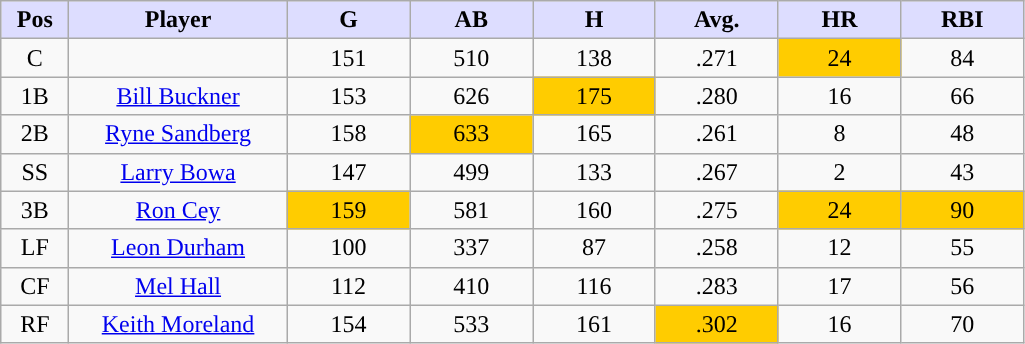<table class="wikitable sortable">
<tr>
<th style="background:#ddf; width:5%;">Pos</th>
<th style="background:#ddf; width:16%;">Player</th>
<th style="background:#ddf; width:9%;">G</th>
<th style="background:#ddf; width:9%;">AB</th>
<th style="background:#ddf; width:9%;">H</th>
<th style="background:#ddf; width:9%;">Avg.</th>
<th style="background:#ddf; width:9%;">HR</th>
<th style="background:#ddf; width:9%;">RBI</th>
</tr>
<tr style="text-align:center;">
<td>C</td>
<td></td>
<td>151</td>
<td>510</td>
<td>138</td>
<td>.271</td>
<td style="background:#fc0;">24</td>
<td>84</td>
</tr>
<tr align=center>
<td>1B</td>
<td><a href='#'>Bill Buckner</a></td>
<td>153</td>
<td>626</td>
<td style="background:#fc0;">175</td>
<td>.280</td>
<td>16</td>
<td>66</td>
</tr>
<tr align=center>
<td>2B</td>
<td><a href='#'>Ryne Sandberg</a></td>
<td>158</td>
<td style="background:#fc0;">633</td>
<td>165</td>
<td>.261</td>
<td>8</td>
<td>48</td>
</tr>
<tr align=center>
<td>SS</td>
<td><a href='#'>Larry Bowa</a></td>
<td>147</td>
<td>499</td>
<td>133</td>
<td>.267</td>
<td>2</td>
<td>43</td>
</tr>
<tr align=center>
<td>3B</td>
<td><a href='#'>Ron Cey</a></td>
<td style="background:#fc0;">159</td>
<td>581</td>
<td>160</td>
<td>.275</td>
<td style="background:#fc0;">24</td>
<td style="background:#fc0;">90</td>
</tr>
<tr align=center>
<td>LF</td>
<td><a href='#'>Leon Durham</a></td>
<td>100</td>
<td>337</td>
<td>87</td>
<td>.258</td>
<td>12</td>
<td>55</td>
</tr>
<tr align=center>
<td>CF</td>
<td><a href='#'>Mel Hall</a></td>
<td>112</td>
<td>410</td>
<td>116</td>
<td>.283</td>
<td>17</td>
<td>56</td>
</tr>
<tr align=center>
<td>RF</td>
<td><a href='#'>Keith Moreland</a></td>
<td>154</td>
<td>533</td>
<td>161</td>
<td style="background:#fc0;">.302</td>
<td>16</td>
<td>70</td>
</tr>
</table>
